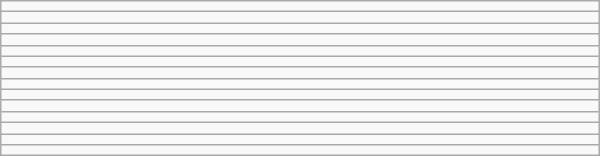<table class="wikitable" width="400">
<tr>
<td></td>
</tr>
<tr>
<td></td>
</tr>
<tr>
<td></td>
</tr>
<tr>
<td></td>
</tr>
<tr>
<td></td>
</tr>
<tr>
<td></td>
</tr>
<tr>
<td></td>
</tr>
<tr>
<td></td>
</tr>
<tr>
<td></td>
</tr>
<tr>
<td></td>
</tr>
<tr>
<td></td>
</tr>
<tr>
<td></td>
</tr>
<tr>
<td></td>
</tr>
<tr>
<td></td>
</tr>
</table>
